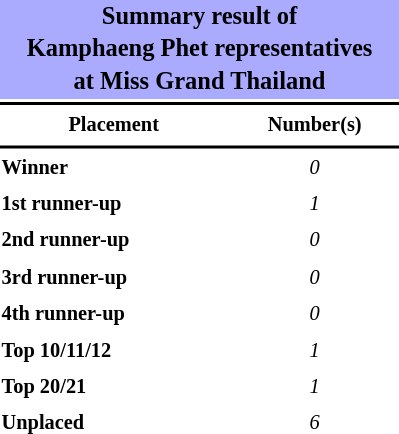<table style="width: 270px; font-size:85%; line-height:1.5em;">
<tr>
<th colspan="2" align="center" style="background:#AAF;"><big>Summary result of<br>Kamphaeng Phet representatives<br>at Miss Grand Thailand</big></th>
</tr>
<tr>
<td colspan="2" style="background:black"></td>
</tr>
<tr>
<th scope="col">Placement</th>
<th scope="col">Number(s)</th>
</tr>
<tr>
<td colspan="2" style="background:black"></td>
</tr>
<tr>
<td align="left"><strong>Winner</strong></td>
<td align="center"><em>0</em></td>
</tr>
<tr>
<td align="left"><strong>1st runner-up</strong></td>
<td align="center"><em>1</em></td>
</tr>
<tr>
<td align="left"><strong>2nd runner-up</strong></td>
<td align="center"><em>0</em></td>
</tr>
<tr>
<td align="left"><strong>3rd runner-up</strong></td>
<td align="center"><em>0</em></td>
</tr>
<tr>
<td align="left"><strong>4th runner-up</strong></td>
<td align="center"><em>0</em></td>
</tr>
<tr>
<td align="left"><strong>Top 10/11/12</strong></td>
<td align="center"><em>1</em></td>
</tr>
<tr>
<td align="left"><strong>Top 20/21</strong></td>
<td align="center"><em>1</em></td>
</tr>
<tr>
<td align="left"><strong>Unplaced</strong></td>
<td align="center"><em>6</em></td>
</tr>
</table>
